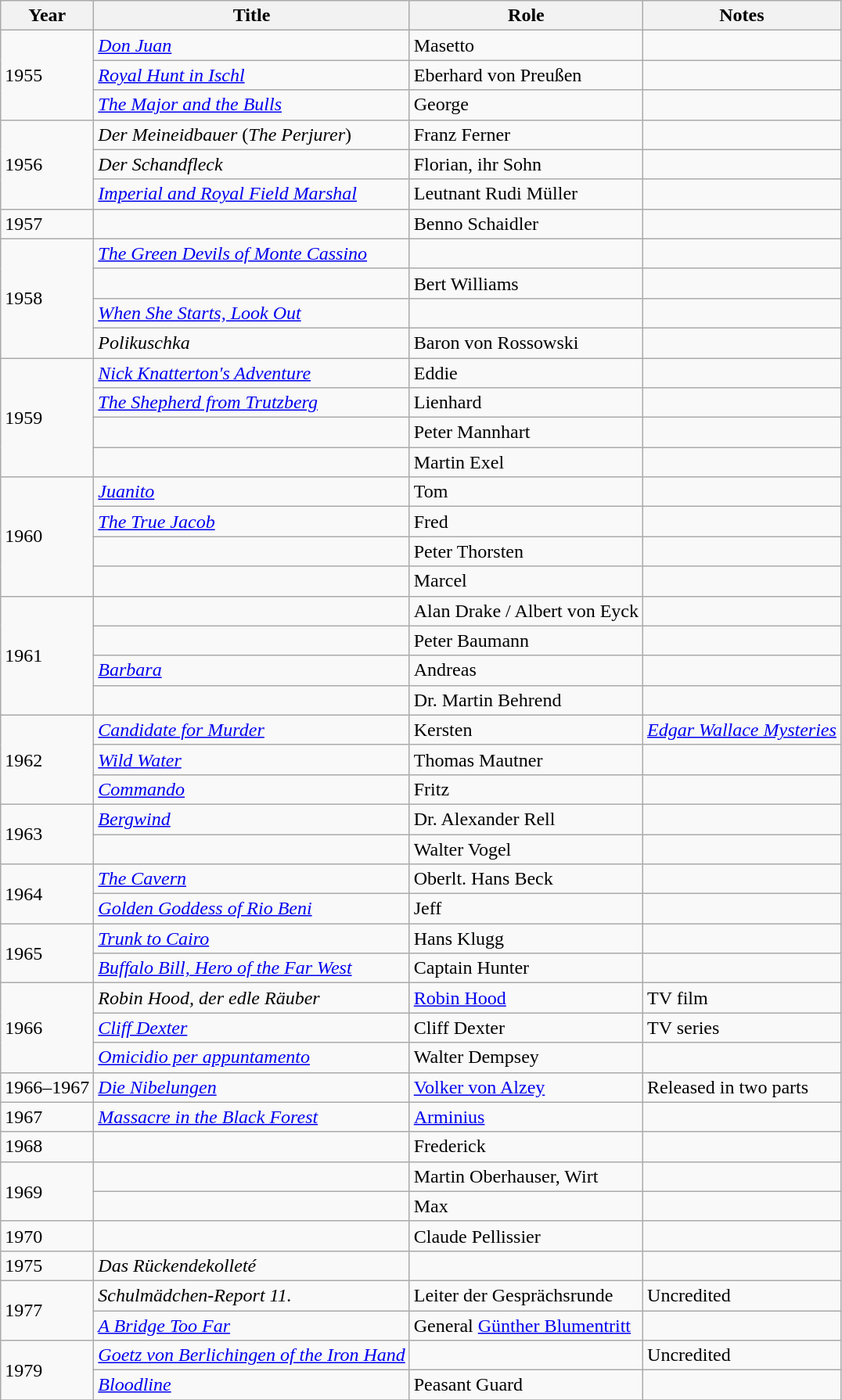<table class="wikitable sortable">
<tr>
<th>Year</th>
<th>Title</th>
<th>Role</th>
<th class="unsortable">Notes</th>
</tr>
<tr>
<td rowspan=3>1955</td>
<td><em><a href='#'>Don Juan</a></em></td>
<td>Masetto</td>
<td></td>
</tr>
<tr>
<td><em><a href='#'>Royal Hunt in Ischl</a></em></td>
<td>Eberhard von Preußen</td>
<td></td>
</tr>
<tr>
<td><em><a href='#'>The Major and the Bulls</a></em></td>
<td>George</td>
<td></td>
</tr>
<tr>
<td rowspan=3>1956</td>
<td><em>Der Meineidbauer</em> (<em>The Perjurer</em>)</td>
<td>Franz Ferner</td>
<td></td>
</tr>
<tr>
<td><em>Der Schandfleck</em></td>
<td>Florian, ihr Sohn</td>
<td></td>
</tr>
<tr>
<td><em><a href='#'>Imperial and Royal Field Marshal</a></em></td>
<td>Leutnant Rudi Müller</td>
<td></td>
</tr>
<tr>
<td>1957</td>
<td><em></em></td>
<td>Benno Schaidler</td>
<td></td>
</tr>
<tr>
<td rowspan=4>1958</td>
<td><em><a href='#'>The Green Devils of Monte Cassino</a></em></td>
<td></td>
<td></td>
</tr>
<tr>
<td><em></em></td>
<td>Bert Williams</td>
<td></td>
</tr>
<tr>
<td><em><a href='#'>When She Starts, Look Out</a></em></td>
<td></td>
<td></td>
</tr>
<tr>
<td><em>Polikuschka</em></td>
<td>Baron von Rossowski</td>
<td></td>
</tr>
<tr>
<td rowspan=4>1959</td>
<td><em><a href='#'>Nick Knatterton's Adventure</a></em></td>
<td>Eddie</td>
<td></td>
</tr>
<tr>
<td><em><a href='#'>The Shepherd from Trutzberg</a></em></td>
<td>Lienhard</td>
<td></td>
</tr>
<tr>
<td><em></em></td>
<td>Peter Mannhart</td>
<td></td>
</tr>
<tr>
<td><em></em></td>
<td>Martin Exel</td>
<td></td>
</tr>
<tr>
<td rowspan=4>1960</td>
<td><em><a href='#'>Juanito</a></em></td>
<td>Tom</td>
<td></td>
</tr>
<tr>
<td><em><a href='#'>The True Jacob</a></em></td>
<td>Fred</td>
<td></td>
</tr>
<tr>
<td><em></em></td>
<td>Peter Thorsten</td>
<td></td>
</tr>
<tr>
<td><em></em></td>
<td>Marcel</td>
<td></td>
</tr>
<tr>
<td rowspan=4>1961</td>
<td><em></em></td>
<td>Alan Drake / Albert von Eyck</td>
<td></td>
</tr>
<tr>
<td><em></em></td>
<td>Peter Baumann</td>
<td></td>
</tr>
<tr>
<td><em><a href='#'>Barbara</a></em></td>
<td>Andreas</td>
<td></td>
</tr>
<tr>
<td><em></em></td>
<td>Dr. Martin Behrend</td>
<td></td>
</tr>
<tr>
<td rowspan=3>1962</td>
<td><em><a href='#'>Candidate for Murder</a></em></td>
<td>Kersten</td>
<td><em><a href='#'>Edgar Wallace Mysteries</a></em></td>
</tr>
<tr>
<td><em><a href='#'>Wild Water</a></em></td>
<td>Thomas Mautner</td>
<td></td>
</tr>
<tr>
<td><em><a href='#'>Commando</a></em></td>
<td>Fritz</td>
<td></td>
</tr>
<tr>
<td rowspan=2>1963</td>
<td><em><a href='#'>Bergwind</a></em></td>
<td>Dr. Alexander Rell</td>
<td></td>
</tr>
<tr>
<td><em></em></td>
<td>Walter Vogel</td>
<td></td>
</tr>
<tr>
<td rowspan=2>1964</td>
<td><em><a href='#'>The Cavern</a></em></td>
<td>Oberlt. Hans Beck</td>
<td></td>
</tr>
<tr>
<td><em><a href='#'>Golden Goddess of Rio Beni</a></em></td>
<td>Jeff</td>
<td></td>
</tr>
<tr>
<td rowspan=2>1965</td>
<td><em><a href='#'>Trunk to Cairo</a></em></td>
<td>Hans Klugg</td>
<td></td>
</tr>
<tr>
<td><em><a href='#'>Buffalo Bill, Hero of the Far West</a></em></td>
<td>Captain Hunter</td>
<td></td>
</tr>
<tr>
<td rowspan=3>1966</td>
<td><em>Robin Hood, der edle Räuber</em></td>
<td><a href='#'>Robin Hood</a></td>
<td>TV film</td>
</tr>
<tr>
<td><em><a href='#'>Cliff Dexter</a></em></td>
<td>Cliff Dexter</td>
<td>TV series</td>
</tr>
<tr>
<td><em><a href='#'>Omicidio per appuntamento</a></em></td>
<td>Walter Dempsey</td>
<td></td>
</tr>
<tr>
<td>1966–1967</td>
<td><em><a href='#'>Die Nibelungen</a></em></td>
<td><a href='#'>Volker von Alzey</a></td>
<td>Released in two parts</td>
</tr>
<tr>
<td>1967</td>
<td><em><a href='#'>Massacre in the Black Forest</a></em></td>
<td><a href='#'>Arminius</a></td>
<td></td>
</tr>
<tr>
<td>1968</td>
<td><em></em></td>
<td>Frederick</td>
<td></td>
</tr>
<tr>
<td rowspan=2>1969</td>
<td><em></em></td>
<td>Martin Oberhauser, Wirt</td>
<td></td>
</tr>
<tr>
<td><em></em></td>
<td>Max</td>
<td></td>
</tr>
<tr>
<td>1970</td>
<td><em></em></td>
<td>Claude Pellissier</td>
<td></td>
</tr>
<tr>
<td>1975</td>
<td><em>Das Rückendekolleté</em></td>
<td></td>
<td></td>
</tr>
<tr>
<td rowspan=2>1977</td>
<td><em>Schulmädchen-Report 11.</em></td>
<td>Leiter der Gesprächsrunde</td>
<td>Uncredited</td>
</tr>
<tr>
<td><em><a href='#'>A Bridge Too Far</a></em></td>
<td>General <a href='#'>Günther Blumentritt</a></td>
<td></td>
</tr>
<tr>
<td rowspan=2>1979</td>
<td><em><a href='#'>Goetz von Berlichingen of the Iron Hand</a></em></td>
<td></td>
<td>Uncredited</td>
</tr>
<tr>
<td><em><a href='#'>Bloodline</a></em></td>
<td>Peasant Guard</td>
<td></td>
</tr>
<tr>
</tr>
</table>
